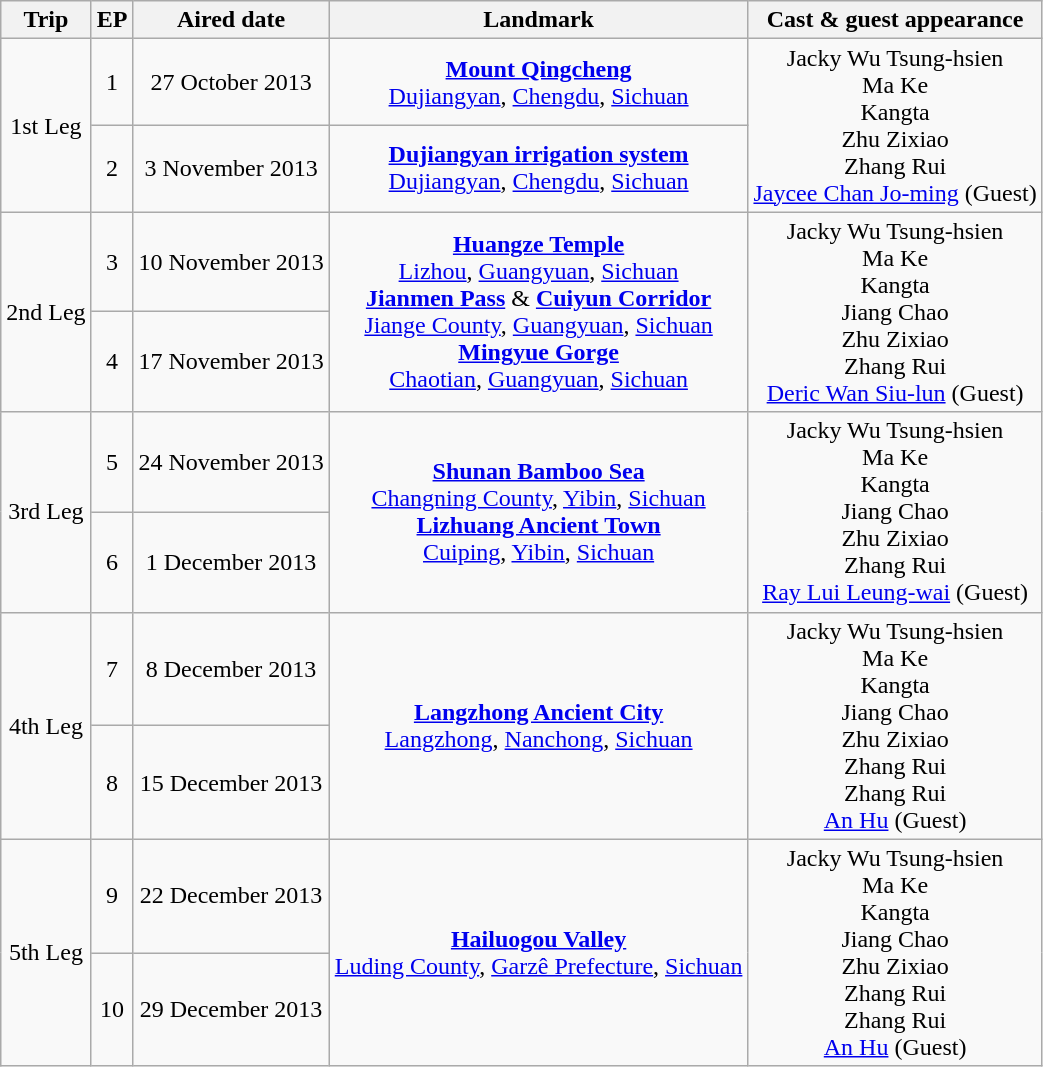<table class=wikitable>
<tr align=center>
<th>Trip</th>
<th>EP</th>
<th>Aired date</th>
<th>Landmark</th>
<th>Cast & guest appearance</th>
</tr>
<tr align=center>
<td rowspan=2>1st Leg</td>
<td>1</td>
<td>27 October 2013</td>
<td><strong><a href='#'>Mount Qingcheng</a></strong><br><a href='#'>Dujiangyan</a>, <a href='#'>Chengdu</a>, <a href='#'>Sichuan</a></td>
<td rowspan=2>Jacky Wu Tsung-hsien<br>Ma Ke<br>Kangta<br>Zhu Zixiao<br>Zhang Rui<br><a href='#'>Jaycee Chan Jo-ming</a> (Guest)</td>
</tr>
<tr align=center>
<td>2</td>
<td>3 November 2013</td>
<td><strong><a href='#'>Dujiangyan irrigation system</a></strong><br><a href='#'>Dujiangyan</a>, <a href='#'>Chengdu</a>, <a href='#'>Sichuan</a></td>
</tr>
<tr align=center>
<td rowspan=2>2nd Leg</td>
<td>3</td>
<td>10 November 2013</td>
<td rowspan=2><strong><a href='#'>Huangze Temple</a></strong><br><a href='#'>Lizhou</a>, <a href='#'>Guangyuan</a>, <a href='#'>Sichuan</a><br><strong><a href='#'>Jianmen Pass</a></strong> & <strong><a href='#'>Cuiyun Corridor</a></strong><br><a href='#'>Jiange County</a>, <a href='#'>Guangyuan</a>, <a href='#'>Sichuan</a><br><strong><a href='#'>Mingyue Gorge</a></strong><br><a href='#'>Chaotian</a>, <a href='#'>Guangyuan</a>, <a href='#'>Sichuan</a></td>
<td rowspan=2>Jacky Wu Tsung-hsien<br>Ma Ke<br>Kangta<br>Jiang Chao<br>Zhu Zixiao<br>Zhang Rui<br><a href='#'>Deric Wan Siu-lun</a> (Guest)</td>
</tr>
<tr align=center>
<td>4</td>
<td>17 November 2013</td>
</tr>
<tr align=center>
<td rowspan=2>3rd Leg</td>
<td>5</td>
<td>24 November 2013</td>
<td rowspan=2><strong><a href='#'>Shunan Bamboo Sea</a></strong><br><a href='#'>Changning County</a>, <a href='#'>Yibin</a>, <a href='#'>Sichuan</a><br><strong><a href='#'>Lizhuang Ancient Town</a></strong><br><a href='#'>Cuiping</a>, <a href='#'>Yibin</a>, <a href='#'>Sichuan</a></td>
<td rowspan=2>Jacky Wu Tsung-hsien<br>Ma Ke<br>Kangta<br>Jiang Chao<br>Zhu Zixiao<br>Zhang Rui<br><a href='#'>Ray Lui Leung-wai</a> (Guest)</td>
</tr>
<tr align=center>
<td>6</td>
<td>1 December 2013</td>
</tr>
<tr align=center>
<td rowspan=2>4th Leg</td>
<td>7</td>
<td>8 December 2013</td>
<td rowspan=2><strong><a href='#'>Langzhong Ancient City</a></strong><br><a href='#'>Langzhong</a>, <a href='#'>Nanchong</a>, <a href='#'>Sichuan</a></td>
<td rowspan=2>Jacky Wu Tsung-hsien<br>Ma Ke<br>Kangta<br>Jiang Chao<br>Zhu Zixiao<br>Zhang Rui<br>Zhang Rui<br><a href='#'>An Hu</a> (Guest)</td>
</tr>
<tr align=center>
<td>8</td>
<td>15 December 2013</td>
</tr>
<tr align=center>
<td rowspan=2>5th Leg</td>
<td>9</td>
<td>22 December 2013</td>
<td rowspan=2><strong><a href='#'>Hailuogou Valley</a></strong><br><a href='#'>Luding County</a>, <a href='#'>Garzê Prefecture</a>, <a href='#'>Sichuan</a></td>
<td rowspan=2>Jacky Wu Tsung-hsien<br>Ma Ke<br>Kangta<br>Jiang Chao<br>Zhu Zixiao<br>Zhang Rui<br>Zhang Rui<br><a href='#'>An Hu</a> (Guest)</td>
</tr>
<tr align=center>
<td>10</td>
<td>29 December 2013</td>
</tr>
</table>
